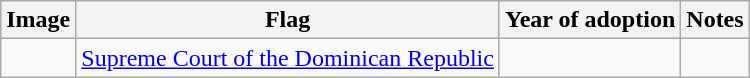<table class="wikitable">
<tr>
<th>Image</th>
<th>Flag</th>
<th>Year of adoption</th>
<th>Notes</th>
</tr>
<tr>
<td></td>
<td><a href='#'>Supreme Court of the Dominican Republic</a></td>
<td></td>
<td></td>
</tr>
</table>
